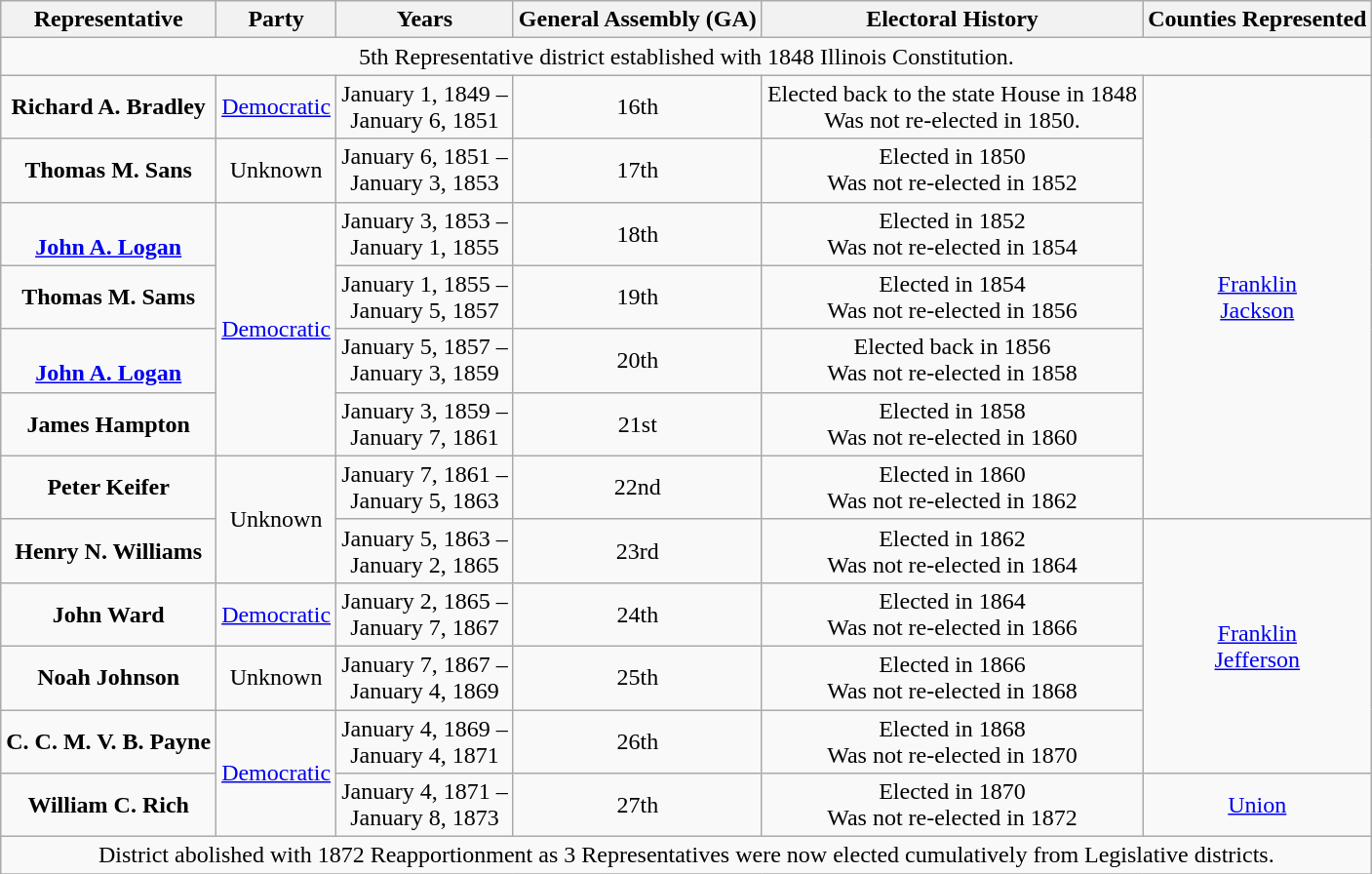<table class="wikitable" style="text-align:center">
<tr>
<th>Representative</th>
<th>Party</th>
<th>Years</th>
<th>General Assembly (GA)</th>
<th>Electoral History</th>
<th>Counties Represented</th>
</tr>
<tr>
<td colspan=6>5th Representative district established with 1848 Illinois Constitution.</td>
</tr>
<tr>
<td><strong>Richard A. Bradley</strong></td>
<td><a href='#'>Democratic</a><br></td>
<td>January 1, 1849 –<br>January 6, 1851</td>
<td>16th</td>
<td>Elected back to the state House in 1848<br>Was not re-elected in 1850.</td>
<td rowspan=7><a href='#'>Franklin</a><br><a href='#'>Jackson</a></td>
</tr>
<tr>
<td><strong>Thomas M. Sans</strong></td>
<td>Unknown</td>
<td>January 6, 1851 –<br>January 3, 1853</td>
<td>17th</td>
<td>Elected in 1850<br>Was not re-elected in 1852</td>
</tr>
<tr>
<td align=center><br><strong><a href='#'>John A. Logan</a></strong></td>
<td rowspan=4 ><a href='#'>Democratic</a><br></td>
<td>January 3, 1853 –<br>January 1, 1855</td>
<td>18th</td>
<td>Elected in 1852<br>Was not re-elected in 1854</td>
</tr>
<tr>
<td><strong>Thomas M. Sams</strong></td>
<td>January 1, 1855 –<br>January 5, 1857</td>
<td>19th</td>
<td>Elected in 1854<br>Was not re-elected in 1856</td>
</tr>
<tr>
<td align=center><br><strong><a href='#'>John A. Logan</a></strong></td>
<td>January 5, 1857 –<br>January 3, 1859</td>
<td>20th</td>
<td>Elected back in 1856<br>Was not re-elected in 1858</td>
</tr>
<tr>
<td><strong>James Hampton</strong></td>
<td>January 3, 1859 –<br>January 7, 1861</td>
<td>21st</td>
<td>Elected in 1858<br>Was not re-elected in 1860</td>
</tr>
<tr>
<td><strong>Peter Keifer</strong></td>
<td rowspan=2>Unknown</td>
<td>January 7, 1861 –<br>January 5, 1863</td>
<td>22nd</td>
<td>Elected in 1860<br>Was not re-elected in 1862</td>
</tr>
<tr>
<td><strong>Henry N. Williams</strong></td>
<td>January 5, 1863 –<br>January 2, 1865</td>
<td>23rd</td>
<td>Elected in 1862<br>Was not re-elected in 1864</td>
<td rowspan=4><a href='#'>Franklin</a><br><a href='#'>Jefferson</a></td>
</tr>
<tr>
<td><strong>John Ward</strong></td>
<td><a href='#'>Democratic</a><br></td>
<td>January 2, 1865 –<br>January 7, 1867</td>
<td>24th</td>
<td>Elected in 1864<br>Was not re-elected in 1866</td>
</tr>
<tr>
<td><strong>Noah Johnson</strong></td>
<td>Unknown</td>
<td>January 7, 1867 –<br>January 4, 1869</td>
<td>25th</td>
<td>Elected in 1866<br>Was not re-elected in 1868</td>
</tr>
<tr>
<td><strong>C. C. M. V. B. Payne</strong></td>
<td rowspan=2 ><a href='#'>Democratic</a><br></td>
<td>January 4, 1869 –<br>January 4, 1871</td>
<td>26th</td>
<td>Elected in 1868<br>Was not re-elected in 1870</td>
</tr>
<tr>
<td><strong>William C. Rich</strong></td>
<td>January 4, 1871 –<br>January 8, 1873</td>
<td>27th</td>
<td>Elected in 1870<br>Was not re-elected in 1872</td>
<td><a href='#'>Union</a></td>
</tr>
<tr>
<td colspan=6>District abolished with 1872 Reapportionment as 3 Representatives were now elected cumulatively from Legislative districts.</td>
</tr>
<tr>
</tr>
</table>
